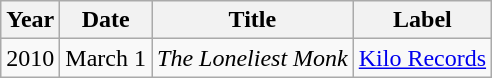<table class="wikitable">
<tr>
<th>Year</th>
<th>Date</th>
<th>Title</th>
<th>Label</th>
</tr>
<tr>
<td>2010</td>
<td>March 1</td>
<td><em>The Loneliest Monk</em></td>
<td><a href='#'>Kilo Records</a></td>
</tr>
</table>
